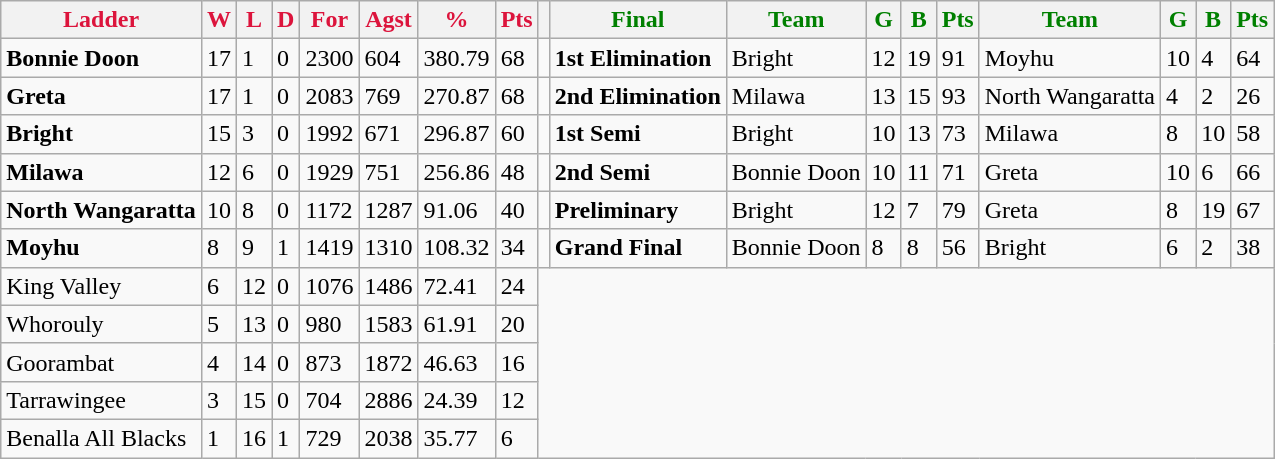<table class="wikitable">
<tr>
<th style="color:crimson">Ladder</th>
<th style="color:crimson">W</th>
<th style="color:crimson">L</th>
<th style="color:crimson">D</th>
<th style="color:crimson">For</th>
<th style="color:crimson">Agst</th>
<th style="color:crimson">%</th>
<th style="color:crimson">Pts</th>
<th></th>
<th style="color:green">Final</th>
<th style="color:green">Team</th>
<th style="color:green">G</th>
<th style="color:green">B</th>
<th style="color:green">Pts</th>
<th style="color:green">Team</th>
<th style="color:green">G</th>
<th style="color:green">B</th>
<th style="color:green">Pts</th>
</tr>
<tr>
<td><strong>Bonnie Doon</strong></td>
<td>17</td>
<td>1</td>
<td>0</td>
<td>2300</td>
<td>604</td>
<td>380.79</td>
<td>68</td>
<td></td>
<td><strong>1st Elimination</strong></td>
<td>Bright</td>
<td>12</td>
<td>19</td>
<td>91</td>
<td>Moyhu</td>
<td>10</td>
<td>4</td>
<td>64</td>
</tr>
<tr>
<td><strong>Greta</strong></td>
<td>17</td>
<td>1</td>
<td>0</td>
<td>2083</td>
<td>769</td>
<td>270.87</td>
<td>68</td>
<td></td>
<td><strong>2nd Elimination</strong></td>
<td>Milawa</td>
<td>13</td>
<td>15</td>
<td>93</td>
<td>North Wangaratta</td>
<td>4</td>
<td>2</td>
<td>26</td>
</tr>
<tr>
<td><strong>Bright</strong></td>
<td>15</td>
<td>3</td>
<td>0</td>
<td>1992</td>
<td>671</td>
<td>296.87</td>
<td>60</td>
<td></td>
<td><strong>1st Semi</strong></td>
<td>Bright</td>
<td>10</td>
<td>13</td>
<td>73</td>
<td>Milawa</td>
<td>8</td>
<td>10</td>
<td>58</td>
</tr>
<tr>
<td><strong>Milawa</strong></td>
<td>12</td>
<td>6</td>
<td>0</td>
<td>1929</td>
<td>751</td>
<td>256.86</td>
<td>48</td>
<td></td>
<td><strong>2nd Semi</strong></td>
<td>Bonnie Doon</td>
<td>10</td>
<td>11</td>
<td>71</td>
<td>Greta</td>
<td>10</td>
<td>6</td>
<td>66</td>
</tr>
<tr>
<td><strong>North Wangaratta</strong></td>
<td>10</td>
<td>8</td>
<td>0</td>
<td>1172</td>
<td>1287</td>
<td>91.06</td>
<td>40</td>
<td></td>
<td><strong>Preliminary</strong></td>
<td>Bright</td>
<td>12</td>
<td>7</td>
<td>79</td>
<td>Greta</td>
<td>8</td>
<td>19</td>
<td>67</td>
</tr>
<tr>
<td><strong>Moyhu</strong></td>
<td>8</td>
<td>9</td>
<td>1</td>
<td>1419</td>
<td>1310</td>
<td>108.32</td>
<td>34</td>
<td></td>
<td><strong>Grand Final</strong></td>
<td>Bonnie Doon</td>
<td>8</td>
<td>8</td>
<td>56</td>
<td>Bright</td>
<td>6</td>
<td>2</td>
<td>38</td>
</tr>
<tr>
<td>King Valley</td>
<td>6</td>
<td>12</td>
<td>0</td>
<td>1076</td>
<td>1486</td>
<td>72.41</td>
<td>24</td>
</tr>
<tr>
<td>Whorouly</td>
<td>5</td>
<td>13</td>
<td>0</td>
<td>980</td>
<td>1583</td>
<td>61.91</td>
<td>20</td>
</tr>
<tr>
<td>Goorambat</td>
<td>4</td>
<td>14</td>
<td>0</td>
<td>873</td>
<td>1872</td>
<td>46.63</td>
<td>16</td>
</tr>
<tr>
<td>Tarrawingee</td>
<td>3</td>
<td>15</td>
<td>0</td>
<td>704</td>
<td>2886</td>
<td>24.39</td>
<td>12</td>
</tr>
<tr>
<td>Benalla All Blacks</td>
<td>1</td>
<td>16</td>
<td>1</td>
<td>729</td>
<td>2038</td>
<td>35.77</td>
<td>6</td>
</tr>
</table>
